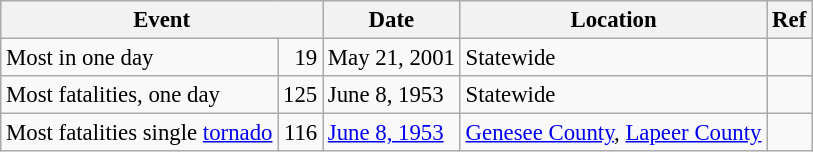<table class="wikitable" style="font-size: 95%;" |>
<tr>
<th colspan="2">Event</th>
<th>Date</th>
<th>Location</th>
<th>Ref</th>
</tr>
<tr>
<td>Most in one day</td>
<td align="right">19</td>
<td>May 21, 2001</td>
<td>Statewide</td>
<td></td>
</tr>
<tr>
<td>Most fatalities, one day</td>
<td align="right">125</td>
<td>June 8, 1953</td>
<td>Statewide</td>
<td></td>
</tr>
<tr>
<td>Most fatalities single <a href='#'>tornado</a></td>
<td align="right">116</td>
<td><a href='#'>June 8, 1953</a></td>
<td><a href='#'>Genesee County</a>, <a href='#'>Lapeer County</a></td>
<td></td>
</tr>
</table>
